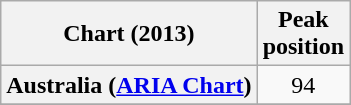<table class="wikitable sortable plainrowheaders" style="text-align:center">
<tr>
<th scope="col">Chart (2013)</th>
<th scope="col">Peak<br>position</th>
</tr>
<tr>
<th scope="row">Australia (<a href='#'>ARIA Chart</a>)</th>
<td>94</td>
</tr>
<tr>
</tr>
</table>
